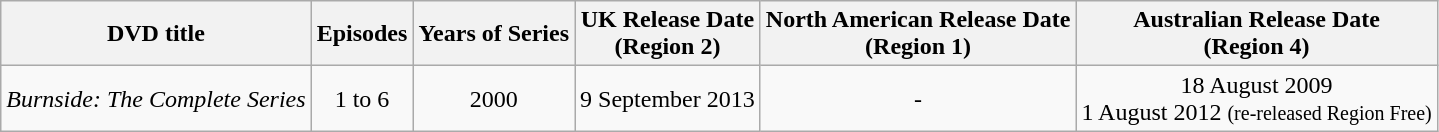<table class="wikitable">
<tr>
<th>DVD title</th>
<th>Episodes</th>
<th>Years of Series</th>
<th>UK Release Date<br>(Region 2)</th>
<th>North American Release Date<br>(Region 1)</th>
<th>Australian Release Date<br>(Region 4)</th>
</tr>
<tr>
<td rowspan="1" style="text-align:center;"><em>Burnside: The Complete Series </em></td>
<td style="text-align:center;">1 to 6</td>
<td rowspan="1" style="text-align:center;">2000</td>
<td rowspan="1" style="text-align:center;">9 September 2013</td>
<td rowspan="1" style="text-align:center;">-</td>
<td rowspan="1" style="text-align:center;">18 August 2009 <br> 1 August 2012 <small>(re-released Region Free)</small></td>
</tr>
</table>
